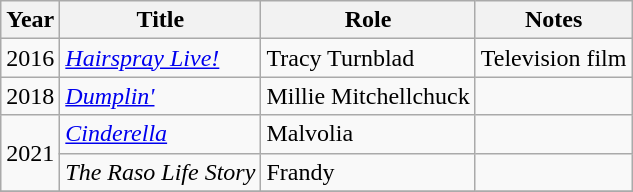<table class="wikitable sortable">
<tr>
<th>Year</th>
<th>Title</th>
<th>Role</th>
<th class="unsortable">Notes</th>
</tr>
<tr>
<td>2016</td>
<td><em><a href='#'>Hairspray Live!</a></em></td>
<td>Tracy Turnblad</td>
<td>Television film</td>
</tr>
<tr>
<td>2018</td>
<td><em><a href='#'>Dumplin'</a></em></td>
<td>Millie Mitchellchuck</td>
<td></td>
</tr>
<tr>
<td rowspan="2">2021</td>
<td><em><a href='#'>Cinderella</a></em></td>
<td>Malvolia</td>
<td></td>
</tr>
<tr>
<td><em>The Raso Life Story</em></td>
<td>Frandy</td>
<td></td>
</tr>
<tr>
</tr>
</table>
